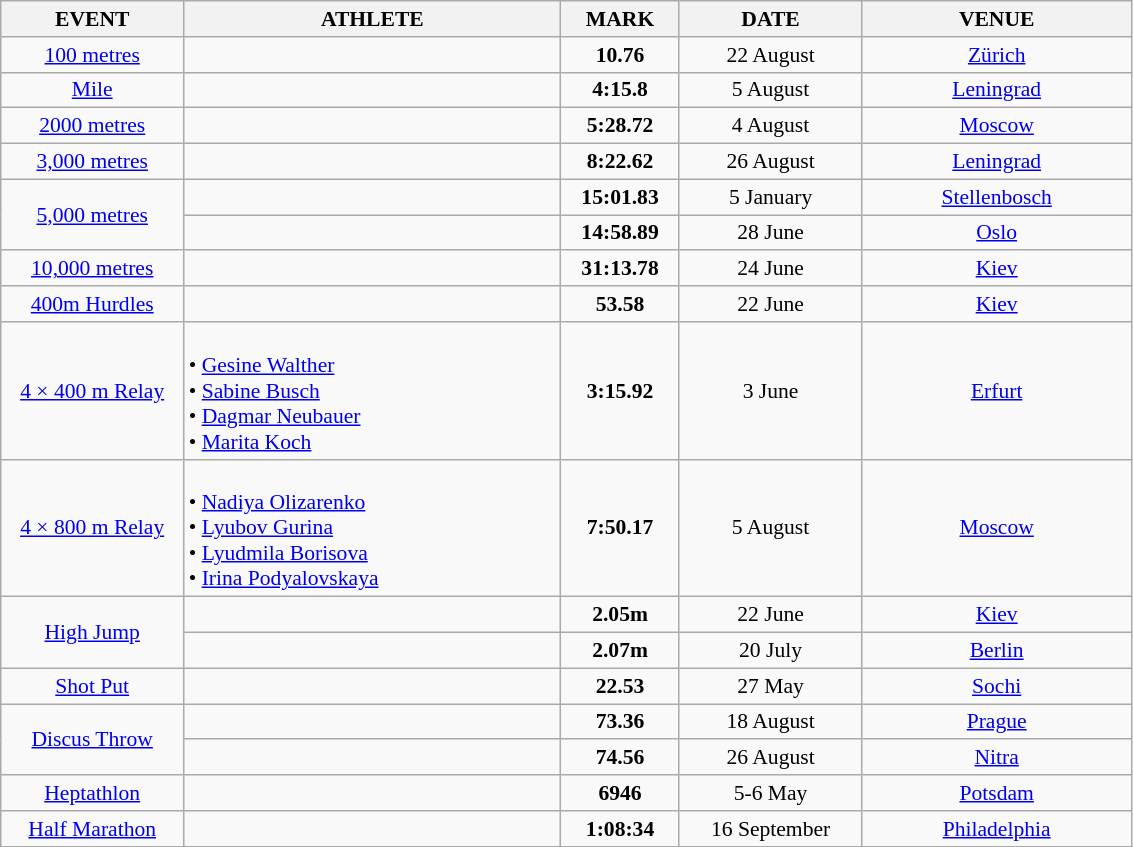<table class="wikitable" style="border-collapse: collapse; font-size: 90%;">
<tr>
<th align="center" style="width: 8em">EVENT</th>
<th align="center" style="width: 17em">ATHLETE</th>
<th align="center" style="width: 5em">MARK</th>
<th align="center" style="width: 8em">DATE</th>
<th align="center" style="width: 12em">VENUE</th>
</tr>
<tr>
<td align="center"><a href='#'>100 metres</a></td>
<td></td>
<td align="center"><strong>10.76</strong></td>
<td align="center">22 August</td>
<td align="center"><a href='#'>Zürich</a></td>
</tr>
<tr>
<td align="center"><a href='#'>Mile</a></td>
<td></td>
<td align="center"><strong>4:15.8</strong></td>
<td align="center">5 August</td>
<td align="center"><a href='#'>Leningrad</a></td>
</tr>
<tr>
<td align="center"><a href='#'>2000 metres</a></td>
<td></td>
<td align="center"><strong>5:28.72</strong></td>
<td align="center">4 August</td>
<td align="center"><a href='#'>Moscow</a></td>
</tr>
<tr>
<td align="center"><a href='#'>3,000 metres</a></td>
<td></td>
<td align="center"><strong>8:22.62</strong></td>
<td align="center">26 August</td>
<td align="center"><a href='#'>Leningrad</a></td>
</tr>
<tr>
<td rowspan=2 align="center"><a href='#'>5,000 metres</a></td>
<td></td>
<td align="center"><strong>15:01.83</strong></td>
<td align="center">5 January</td>
<td align="center"><a href='#'>Stellenbosch</a></td>
</tr>
<tr>
<td></td>
<td align="center"><strong>14:58.89</strong></td>
<td align="center">28 June</td>
<td align="center"><a href='#'>Oslo</a></td>
</tr>
<tr>
<td align="center"><a href='#'>10,000 metres</a></td>
<td></td>
<td align="center"><strong>31:13.78</strong></td>
<td align="center">24 June</td>
<td align="center"><a href='#'>Kiev</a></td>
</tr>
<tr>
<td align="center"><a href='#'>400m Hurdles</a></td>
<td></td>
<td align="center"><strong>53.58</strong></td>
<td align="center">22 June</td>
<td align="center"><a href='#'>Kiev</a></td>
</tr>
<tr>
<td align="center"><a href='#'>4 × 400 m Relay</a></td>
<td><strong></strong><br>• <a href='#'>Gesine Walther</a><br>• <a href='#'>Sabine Busch</a><br>• <a href='#'>Dagmar Neubauer</a><br>• <a href='#'>Marita Koch</a></td>
<td align="center"><strong>3:15.92</strong></td>
<td align="center">3 June</td>
<td align="center"><a href='#'>Erfurt</a></td>
</tr>
<tr>
<td align="center"><a href='#'>4 × 800 m Relay</a></td>
<td><strong></strong><br>• <a href='#'>Nadiya Olizarenko</a><br>• <a href='#'>Lyubov Gurina</a><br>• <a href='#'>Lyudmila Borisova</a><br>• <a href='#'>Irina Podyalovskaya</a></td>
<td align="center"><strong>7:50.17</strong></td>
<td align="center">5 August</td>
<td align="center"><a href='#'>Moscow</a></td>
</tr>
<tr>
<td rowspan=2 align="center"><a href='#'>High Jump</a></td>
<td></td>
<td align="center"><strong>2.05m</strong></td>
<td align="center">22 June</td>
<td align="center"><a href='#'>Kiev</a></td>
</tr>
<tr>
<td></td>
<td align="center"><strong>2.07m</strong></td>
<td align="center">20 July</td>
<td align="center"><a href='#'>Berlin</a></td>
</tr>
<tr>
<td align="center"><a href='#'>Shot Put</a></td>
<td></td>
<td align="center"><strong>22.53</strong></td>
<td align="center">27 May</td>
<td align="center"><a href='#'>Sochi</a></td>
</tr>
<tr>
<td rowspan="2" align="center"><a href='#'>Discus Throw</a></td>
<td></td>
<td align="center"><strong>73.36</strong></td>
<td align="center">18 August</td>
<td align="center"><a href='#'>Prague</a></td>
</tr>
<tr>
<td></td>
<td align="center"><strong>74.56</strong></td>
<td align="center">26 August</td>
<td align="center"><a href='#'>Nitra</a></td>
</tr>
<tr>
<td align="center"><a href='#'>Heptathlon</a></td>
<td></td>
<td align="center"><strong>6946</strong></td>
<td align="center">5-6 May</td>
<td align="center"><a href='#'>Potsdam</a></td>
</tr>
<tr>
<td align="center"><a href='#'>Half Marathon</a></td>
<td></td>
<td align="center"><strong>1:08:34</strong></td>
<td align="center">16 September</td>
<td align="center"><a href='#'>Philadelphia</a></td>
</tr>
</table>
